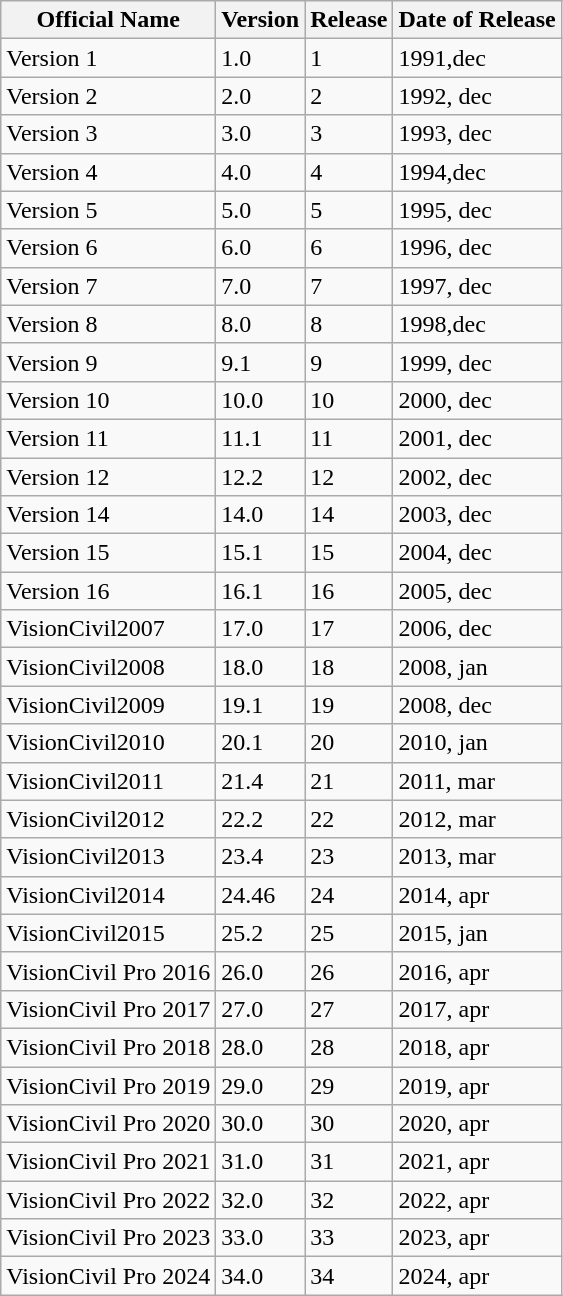<table class="wikitable" border="1">
<tr>
<th>Official Name</th>
<th>Version</th>
<th>Release</th>
<th>Date of Release</th>
</tr>
<tr>
<td>Version 1</td>
<td>1.0</td>
<td>1</td>
<td>1991,dec</td>
</tr>
<tr>
<td>Version 2</td>
<td>2.0</td>
<td>2</td>
<td>1992, dec</td>
</tr>
<tr>
<td>Version 3</td>
<td>3.0</td>
<td>3</td>
<td>1993, dec</td>
</tr>
<tr>
<td>Version 4</td>
<td>4.0</td>
<td>4</td>
<td>1994,dec</td>
</tr>
<tr>
<td>Version 5</td>
<td>5.0</td>
<td>5</td>
<td>1995, dec</td>
</tr>
<tr>
<td>Version 6</td>
<td>6.0</td>
<td>6</td>
<td>1996, dec</td>
</tr>
<tr>
<td>Version 7</td>
<td>7.0</td>
<td>7</td>
<td>1997, dec</td>
</tr>
<tr>
<td>Version 8</td>
<td>8.0</td>
<td>8</td>
<td>1998,dec</td>
</tr>
<tr>
<td>Version 9</td>
<td>9.1</td>
<td>9</td>
<td>1999, dec</td>
</tr>
<tr>
<td>Version 10</td>
<td>10.0</td>
<td>10</td>
<td>2000, dec</td>
</tr>
<tr>
<td>Version 11</td>
<td>11.1</td>
<td>11</td>
<td>2001, dec</td>
</tr>
<tr>
<td>Version 12</td>
<td>12.2</td>
<td>12</td>
<td>2002, dec</td>
</tr>
<tr>
<td>Version 14</td>
<td>14.0</td>
<td>14</td>
<td>2003, dec</td>
</tr>
<tr>
<td>Version 15</td>
<td>15.1</td>
<td>15</td>
<td>2004, dec</td>
</tr>
<tr>
<td>Version 16</td>
<td>16.1</td>
<td>16</td>
<td>2005, dec</td>
</tr>
<tr>
<td>VisionCivil2007</td>
<td>17.0</td>
<td>17</td>
<td>2006, dec</td>
</tr>
<tr>
<td>VisionCivil2008</td>
<td>18.0</td>
<td>18</td>
<td>2008, jan</td>
</tr>
<tr>
<td>VisionCivil2009</td>
<td>19.1</td>
<td>19</td>
<td>2008, dec</td>
</tr>
<tr>
<td>VisionCivil2010</td>
<td>20.1</td>
<td>20</td>
<td>2010, jan</td>
</tr>
<tr>
<td>VisionCivil2011</td>
<td>21.4</td>
<td>21</td>
<td>2011, mar</td>
</tr>
<tr>
<td>VisionCivil2012</td>
<td>22.2</td>
<td>22</td>
<td>2012, mar</td>
</tr>
<tr>
<td>VisionCivil2013</td>
<td>23.4</td>
<td>23</td>
<td>2013, mar</td>
</tr>
<tr>
<td>VisionCivil2014</td>
<td>24.46</td>
<td>24</td>
<td>2014, apr</td>
</tr>
<tr>
<td>VisionCivil2015</td>
<td>25.2</td>
<td>25</td>
<td>2015, jan</td>
</tr>
<tr>
<td>VisionCivil Pro 2016</td>
<td>26.0</td>
<td>26</td>
<td>2016, apr</td>
</tr>
<tr>
<td>VisionCivil Pro 2017</td>
<td>27.0</td>
<td>27</td>
<td>2017, apr</td>
</tr>
<tr>
<td>VisionCivil Pro 2018</td>
<td>28.0</td>
<td>28</td>
<td>2018, apr</td>
</tr>
<tr>
<td>VisionCivil Pro 2019</td>
<td>29.0</td>
<td>29</td>
<td>2019, apr</td>
</tr>
<tr>
<td>VisionCivil Pro 2020</td>
<td>30.0</td>
<td>30</td>
<td>2020, apr</td>
</tr>
<tr>
<td>VisionCivil Pro 2021</td>
<td>31.0</td>
<td>31</td>
<td>2021, apr</td>
</tr>
<tr>
<td>VisionCivil Pro 2022</td>
<td>32.0</td>
<td>32</td>
<td>2022, apr</td>
</tr>
<tr>
<td>VisionCivil Pro 2023</td>
<td>33.0</td>
<td>33</td>
<td>2023, apr</td>
</tr>
<tr>
<td>VisionCivil Pro 2024</td>
<td>34.0</td>
<td>34</td>
<td>2024, apr</td>
</tr>
</table>
